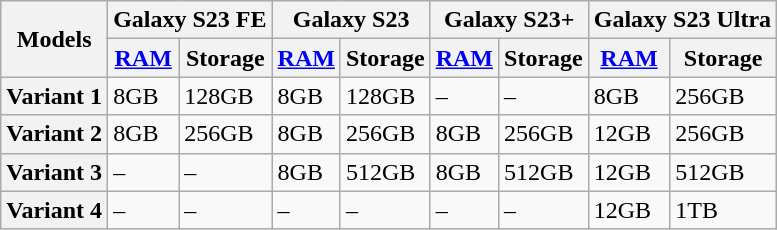<table class="wikitable">
<tr>
<th rowspan="2">Models</th>
<th colspan="2">Galaxy S23 FE</th>
<th colspan="2">Galaxy S23</th>
<th colspan="2">Galaxy S23+</th>
<th colspan="2">Galaxy S23 Ultra</th>
</tr>
<tr>
<th><a href='#'>RAM</a></th>
<th>Storage</th>
<th><a href='#'>RAM</a></th>
<th>Storage</th>
<th><a href='#'>RAM</a></th>
<th>Storage</th>
<th><a href='#'>RAM</a></th>
<th>Storage</th>
</tr>
<tr>
<th>Variant 1</th>
<td>8GB</td>
<td>128GB</td>
<td>8GB</td>
<td>128GB</td>
<td>–</td>
<td>–</td>
<td>8GB</td>
<td>256GB</td>
</tr>
<tr>
<th>Variant 2</th>
<td>8GB</td>
<td>256GB</td>
<td>8GB</td>
<td>256GB</td>
<td>8GB</td>
<td>256GB</td>
<td>12GB</td>
<td>256GB</td>
</tr>
<tr>
<th>Variant 3</th>
<td>–</td>
<td>–</td>
<td>8GB</td>
<td>512GB</td>
<td>8GB</td>
<td>512GB</td>
<td>12GB</td>
<td>512GB</td>
</tr>
<tr>
<th>Variant 4</th>
<td>–</td>
<td>–</td>
<td>–</td>
<td>–</td>
<td>–</td>
<td>–</td>
<td>12GB</td>
<td>1TB</td>
</tr>
</table>
